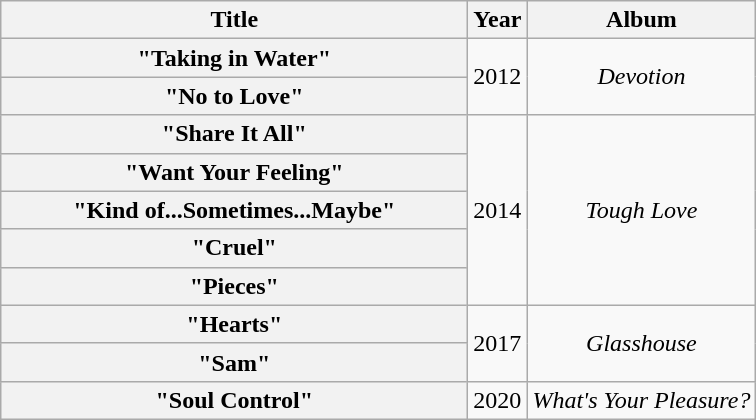<table class="wikitable plainrowheaders" style="text-align:center;">
<tr>
<th scope="col" style="width:19em;">Title</th>
<th scope="col" style="width:1em;">Year</th>
<th scope="col">Album</th>
</tr>
<tr>
<th scope="row">"Taking in Water"</th>
<td rowspan="2">2012</td>
<td rowspan="2"><em>Devotion</em></td>
</tr>
<tr>
<th scope="row">"No to Love"</th>
</tr>
<tr>
<th scope="row">"Share It All"</th>
<td rowspan="5">2014</td>
<td rowspan="5"><em>Tough Love</em></td>
</tr>
<tr>
<th scope="row">"Want Your Feeling"</th>
</tr>
<tr>
<th scope="row">"Kind of...Sometimes...Maybe"</th>
</tr>
<tr>
<th scope="row">"Cruel"</th>
</tr>
<tr>
<th scope="row">"Pieces"</th>
</tr>
<tr>
<th scope="row">"Hearts"</th>
<td rowspan="2">2017</td>
<td rowspan="2"><em>Glasshouse</em></td>
</tr>
<tr>
<th scope="row">"Sam"</th>
</tr>
<tr>
<th scope="row">"Soul Control"</th>
<td>2020</td>
<td><em>What's Your Pleasure?</em></td>
</tr>
</table>
